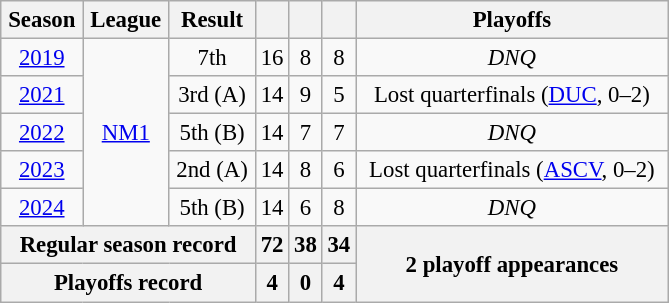<table class="wikitable" style="text-align:center; font-size:95%;">
<tr>
<th>Season</th>
<th>League</th>
<th>Result</th>
<th width=5%></th>
<th width=5%></th>
<th width=5%></th>
<th>Playoffs</th>
</tr>
<tr>
<td><a href='#'>2019</a></td>
<td rowspan="5"><a href='#'>NM1</a></td>
<td>7th</td>
<td>16</td>
<td>8</td>
<td>8</td>
<td><em>DNQ</em></td>
</tr>
<tr>
<td><a href='#'>2021</a></td>
<td>3rd (A)</td>
<td>14</td>
<td>9</td>
<td>5</td>
<td>Lost quarterfinals (<a href='#'>DUC</a>, 0–2)</td>
</tr>
<tr>
<td><a href='#'>2022</a></td>
<td>5th (B)</td>
<td>14</td>
<td>7</td>
<td>7</td>
<td><em>DNQ</em></td>
</tr>
<tr>
<td><a href='#'>2023</a></td>
<td>2nd (A)</td>
<td>14</td>
<td>8</td>
<td>6</td>
<td>Lost quarterfinals (<a href='#'>ASCV</a>, 0–2)</td>
</tr>
<tr>
<td><a href='#'>2024</a></td>
<td>5th (B)</td>
<td>14</td>
<td>6</td>
<td>8</td>
<td><em>DNQ</em></td>
</tr>
<tr>
<th colspan="3">Regular season record</th>
<th>72</th>
<th>38</th>
<th>34</th>
<th rowspan="2">2 playoff appearances</th>
</tr>
<tr>
<th colspan="3">Playoffs record</th>
<th>4</th>
<th>0</th>
<th>4</th>
</tr>
</table>
